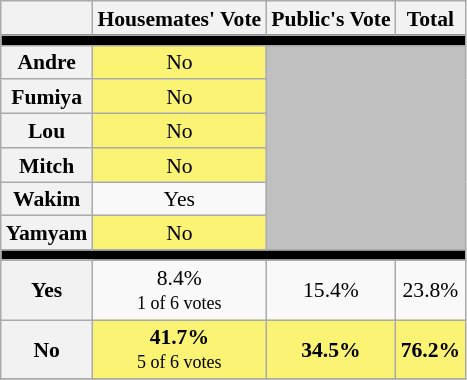<table class="wikitable" style="text-align:center; font-size:90%; line-height:16px;">
<tr>
<th></th>
<th>Housemates' Vote</th>
<th>Public's Vote</th>
<th>Total</th>
</tr>
<tr>
<th style="background:#000000;" colspan=4></th>
</tr>
<tr>
<th>Andre</th>
<td style="background:#FBF373;">No</td>
<th style="background:#C0C0C0;" rowspan=6 colspan=2></th>
</tr>
<tr>
<th>Fumiya</th>
<td style="background:#FBF373;">No</td>
</tr>
<tr>
<th>Lou</th>
<td style="background:#FBF373;">No</td>
</tr>
<tr>
<th>Mitch</th>
<td style="background:#FBF373;">No</td>
</tr>
<tr>
<th>Wakim</th>
<td>Yes</td>
</tr>
<tr>
<th>Yamyam</th>
<td style="background:#FBF373;">No</td>
</tr>
<tr>
<td style="background:#000000;" colspan="4"></td>
</tr>
<tr>
<th>Yes</th>
<td>8.4% <br><small>1 of 6 votes</small></td>
<td>15.4%</td>
<td>23.8%</td>
</tr>
<tr>
<th>No</th>
<td style="background-color:#FBF373"><strong>41.7%</strong> <br><small>5 of 6 votes</small></td>
<td style="background:#FBF373;"><strong>34.5%</strong></td>
<td style="background:#FBF373;"><strong>76.2%</strong></td>
</tr>
<tr>
</tr>
</table>
